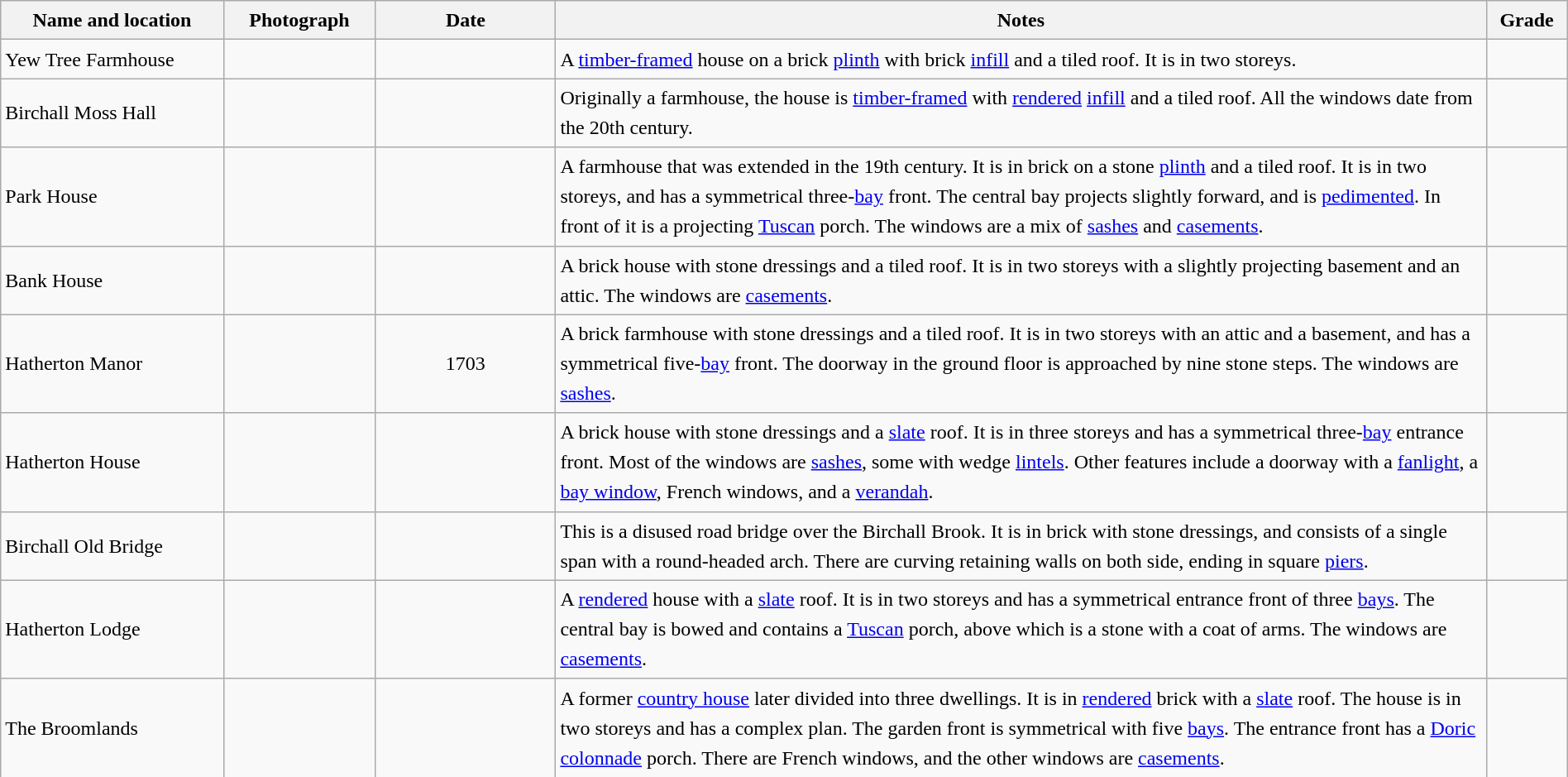<table class="wikitable sortable plainrowheaders" style="width:100%;border:0px;text-align:left;line-height:150%;">
<tr>
<th scope="col" style="width:150px">Name and location</th>
<th scope="col" style="width:100px" class="unsortable">Photograph</th>
<th scope="col" style="width:120px">Date</th>
<th scope="col" style="width:650px" class="unsortable">Notes</th>
<th scope="col" style="width:50px">Grade</th>
</tr>
<tr>
<td>Yew Tree Farmhouse<br><small></small></td>
<td></td>
<td align="center"></td>
<td>A <a href='#'>timber-framed</a> house on a brick <a href='#'>plinth</a> with brick <a href='#'>infill</a> and a tiled roof. It is in two storeys.</td>
<td align="center" ></td>
</tr>
<tr>
<td>Birchall Moss Hall<br><small></small></td>
<td></td>
<td align="center"></td>
<td>Originally a farmhouse, the house is <a href='#'>timber-framed</a> with <a href='#'>rendered</a> <a href='#'>infill</a> and a tiled roof. All the windows date from the 20th century.</td>
<td align="center" ></td>
</tr>
<tr>
<td>Park House<br><small></small></td>
<td></td>
<td align="center"></td>
<td>A farmhouse that was extended in the 19th century. It is in brick on a stone <a href='#'>plinth</a> and a tiled roof. It is in two storeys, and has a symmetrical three-<a href='#'>bay</a> front. The central bay projects slightly forward, and is <a href='#'>pedimented</a>. In front of it is a projecting <a href='#'>Tuscan</a> porch. The windows are a mix of <a href='#'>sashes</a> and <a href='#'>casements</a>.</td>
<td align="center" ></td>
</tr>
<tr>
<td>Bank House<br><small></small></td>
<td></td>
<td align="center"></td>
<td>A brick house with stone dressings and a tiled roof. It is in two storeys with a slightly projecting basement and an attic. The windows are <a href='#'>casements</a>.</td>
<td align="center" ></td>
</tr>
<tr>
<td>Hatherton Manor<br><small></small></td>
<td></td>
<td align="center">1703</td>
<td>A brick farmhouse with stone dressings and a tiled roof. It is in two storeys with an attic and a basement, and has a symmetrical five-<a href='#'>bay</a> front. The doorway in the ground floor is approached by nine stone steps. The windows are <a href='#'>sashes</a>.</td>
<td align="center" ></td>
</tr>
<tr>
<td>Hatherton House<br><small></small></td>
<td></td>
<td align="center"></td>
<td>A brick house with stone dressings and a <a href='#'>slate</a> roof. It is in three storeys and has a symmetrical three-<a href='#'>bay</a> entrance front. Most of the windows are <a href='#'>sashes</a>, some with wedge <a href='#'>lintels</a>. Other features include a doorway with a <a href='#'>fanlight</a>, a <a href='#'>bay window</a>, French windows, and a <a href='#'>verandah</a>.</td>
<td align="center" ></td>
</tr>
<tr>
<td>Birchall Old Bridge<br><small></small></td>
<td></td>
<td align="center"></td>
<td>This is a disused road bridge over the Birchall Brook. It is in brick with stone dressings, and consists of a single span with a round-headed arch. There are curving retaining walls on both side, ending in square <a href='#'>piers</a>.</td>
<td align="center" ></td>
</tr>
<tr>
<td>Hatherton Lodge<br><small></small></td>
<td></td>
<td align="center"></td>
<td>A <a href='#'>rendered</a> house with a <a href='#'>slate</a> roof. It is in two storeys and has a symmetrical entrance front of three <a href='#'>bays</a>. The central bay is bowed and contains a <a href='#'>Tuscan</a> porch, above which is a stone with a coat of arms. The windows are <a href='#'>casements</a>.</td>
<td align="center" ></td>
</tr>
<tr>
<td>The Broomlands<br><small></small></td>
<td></td>
<td align="center"></td>
<td>A former <a href='#'>country house</a> later divided into three dwellings. It is in <a href='#'>rendered</a> brick with a <a href='#'>slate</a> roof. The house is in two storeys and has a complex plan. The garden front is symmetrical with five <a href='#'>bays</a>. The entrance front has a <a href='#'>Doric</a> <a href='#'>colonnade</a> porch. There are French windows, and the other windows are <a href='#'>casements</a>.</td>
<td align="center" ></td>
</tr>
<tr>
</tr>
</table>
